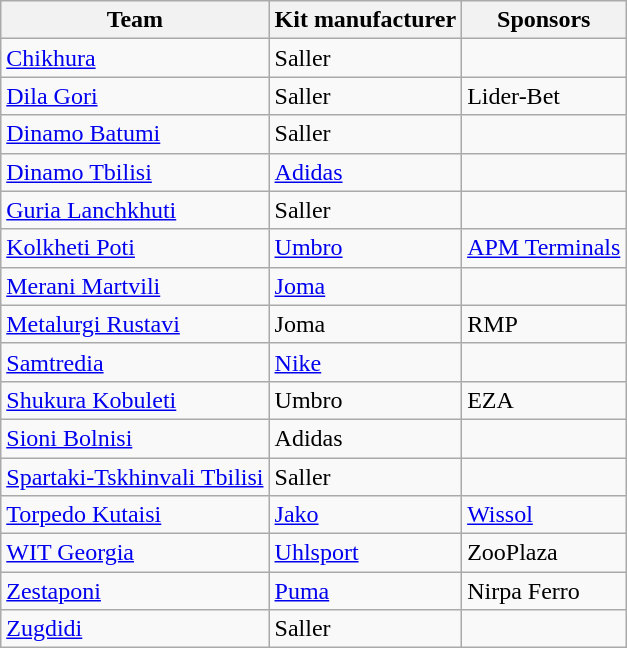<table class="wikitable sortable" border="1">
<tr>
<th>Team</th>
<th>Kit manufacturer</th>
<th>Sponsors</th>
</tr>
<tr>
<td><a href='#'>Chikhura</a></td>
<td>Saller</td>
<td></td>
</tr>
<tr>
<td><a href='#'>Dila Gori</a></td>
<td>Saller</td>
<td>Lider-Bet</td>
</tr>
<tr>
<td><a href='#'>Dinamo Batumi</a></td>
<td>Saller</td>
<td></td>
</tr>
<tr>
<td><a href='#'>Dinamo Tbilisi</a></td>
<td><a href='#'>Adidas</a></td>
<td></td>
</tr>
<tr>
<td><a href='#'>Guria Lanchkhuti</a></td>
<td>Saller</td>
<td></td>
</tr>
<tr>
<td><a href='#'>Kolkheti Poti</a></td>
<td><a href='#'>Umbro</a></td>
<td><a href='#'>APM Terminals</a></td>
</tr>
<tr>
<td><a href='#'>Merani Martvili</a></td>
<td><a href='#'>Joma</a></td>
<td></td>
</tr>
<tr>
<td><a href='#'>Metalurgi Rustavi</a></td>
<td>Joma</td>
<td>RMP</td>
</tr>
<tr>
<td><a href='#'>Samtredia</a></td>
<td><a href='#'>Nike</a></td>
<td></td>
</tr>
<tr>
<td><a href='#'>Shukura Kobuleti</a></td>
<td>Umbro</td>
<td>EZA</td>
</tr>
<tr>
<td><a href='#'>Sioni Bolnisi</a></td>
<td>Adidas</td>
<td></td>
</tr>
<tr>
<td><a href='#'>Spartaki-Tskhinvali Tbilisi</a></td>
<td>Saller</td>
<td></td>
</tr>
<tr>
<td><a href='#'>Torpedo Kutaisi</a></td>
<td><a href='#'>Jako</a></td>
<td><a href='#'>Wissol</a></td>
</tr>
<tr>
<td><a href='#'>WIT Georgia</a></td>
<td><a href='#'>Uhlsport</a></td>
<td>ZooPlaza</td>
</tr>
<tr>
<td><a href='#'>Zestaponi</a></td>
<td><a href='#'>Puma</a></td>
<td>Nirpa Ferro</td>
</tr>
<tr>
<td><a href='#'>Zugdidi</a></td>
<td>Saller</td>
<td></td>
</tr>
</table>
